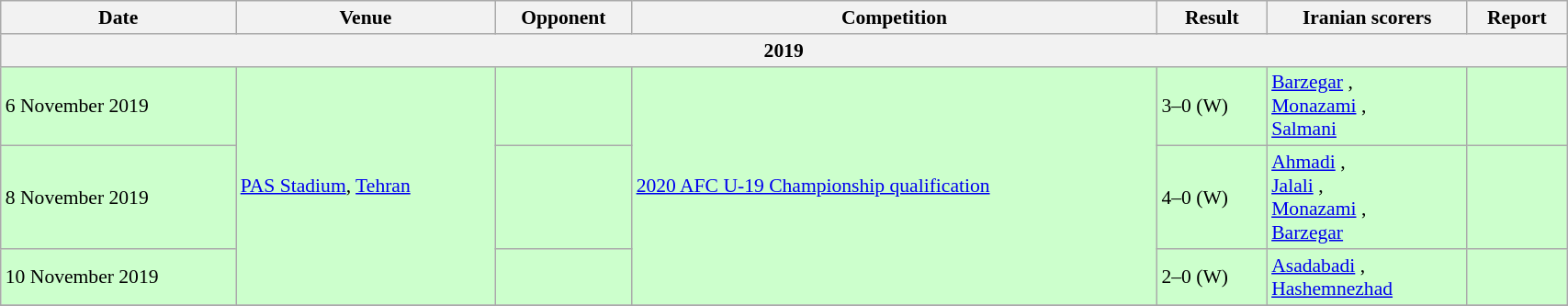<table class="wikitable" style="font-size: 90%; width:90%">
<tr>
<th>Date</th>
<th>Venue</th>
<th>Opponent</th>
<th>Competition</th>
<th>Result</th>
<th>Iranian scorers</th>
<th>Report</th>
</tr>
<tr>
<th colspan=7>2019</th>
</tr>
<tr bgcolor=#CCFFCC>
<td>6 November 2019</td>
<td rowspan="3"> <a href='#'>PAS Stadium</a>, <a href='#'>Tehran</a></td>
<td></td>
<td rowspan="3"><a href='#'>2020 AFC U-19 Championship qualification</a></td>
<td>3–0 (W)</td>
<td><a href='#'>Barzegar</a> ,<br><a href='#'>Monazami</a> ,<br><a href='#'>Salmani</a> </td>
<td></td>
</tr>
<tr bgcolor="#CCFFCC">
<td>8 November 2019</td>
<td></td>
<td>4–0 (W)</td>
<td><a href='#'>Ahmadi</a> ,<br><a href='#'>Jalali</a> ,<br><a href='#'>Monazami</a> ,<br><a href='#'>Barzegar</a> </td>
<td></td>
</tr>
<tr bgcolor="#CCFFCC">
<td>10 November 2019</td>
<td></td>
<td>2–0 (W)</td>
<td><a href='#'>Asadabadi</a> ,<br><a href='#'>Hashemnezhad</a> </td>
<td></td>
</tr>
<tr>
</tr>
</table>
